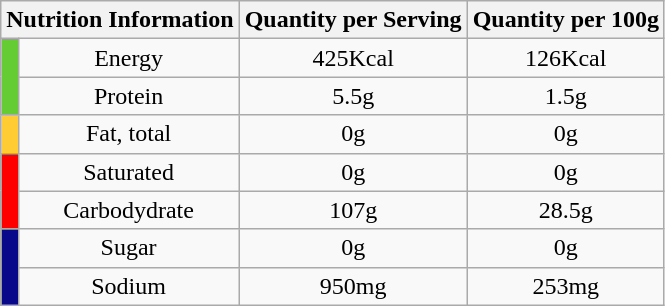<table class="wikitable">
<tr>
<th colspan="2">Nutrition Information</th>
<th>Quantity per Serving</th>
<th>Quantity per 100g</th>
</tr>
<tr style="text-align:center;">
<td rowspan="2" style="background-color:#66CC33;"></td>
<td>Energy</td>
<td>425Kcal</td>
<td>126Kcal</td>
</tr>
<tr style="text-align:center;">
<td>Protein</td>
<td>5.5g</td>
<td>1.5g</td>
</tr>
<tr style="text-align:center;">
<td style="background-color:#FFCC33;"></td>
<td>Fat, total</td>
<td>0g</td>
<td>0g</td>
</tr>
<tr style="text-align:center;">
<td rowspan="2" style="background-color:#FF0000;"></td>
<td>Saturated</td>
<td>0g</td>
<td>0g</td>
</tr>
<tr style="text-align:center;">
<td>Carbodydrate</td>
<td>107g</td>
<td>28.5g</td>
</tr>
<tr style="text-align:center;">
<td rowspan="2" style="background-color:#08088A;"></td>
<td>Sugar</td>
<td>0g</td>
<td>0g</td>
</tr>
<tr style="text-align:center;">
<td>Sodium</td>
<td>950mg</td>
<td>253mg</td>
</tr>
</table>
